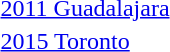<table>
<tr>
<td><a href='#'>2011 Guadalajara</a></td>
<td></td>
<td></td>
<td></td>
</tr>
<tr>
<td><a href='#'>2015 Toronto</a><br></td>
<td></td>
<td></td>
<td></td>
</tr>
</table>
